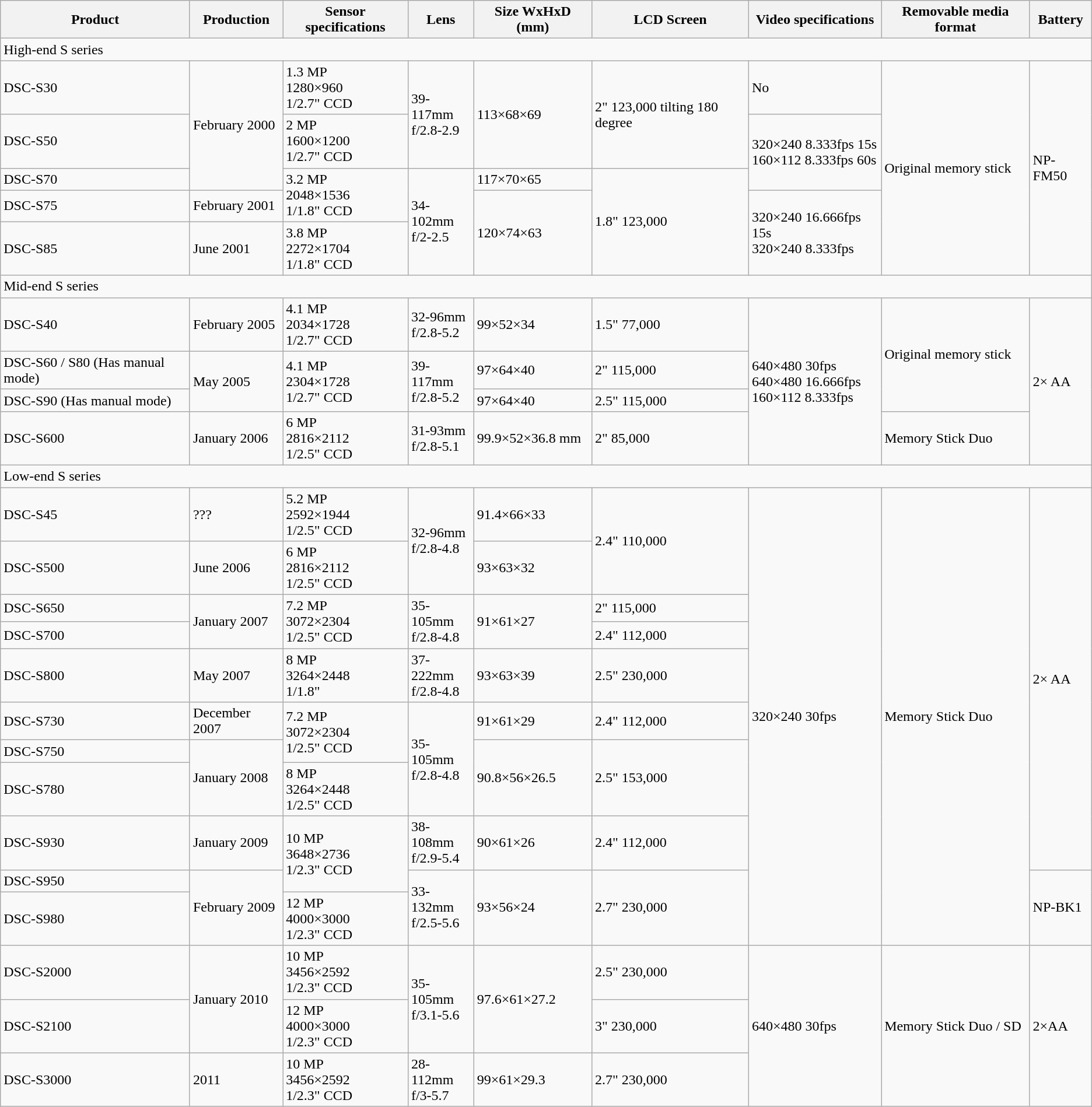<table class="wikitable">
<tr>
<th>Product</th>
<th>Production</th>
<th>Sensor specifications</th>
<th>Lens</th>
<th>Size WxHxD (mm)</th>
<th>LCD Screen</th>
<th>Video specifications</th>
<th>Removable media format</th>
<th>Battery</th>
</tr>
<tr>
<td colspan="9">High-end S series</td>
</tr>
<tr>
<td>DSC-S30</td>
<td rowspan="3">February 2000</td>
<td>1.3 MP<br>1280×960<br>1/2.7" CCD</td>
<td rowspan="2">39-117mm<br>f/2.8-2.9</td>
<td rowspan="2">113×68×69</td>
<td rowspan="2">2" 123,000 tilting 180 degree</td>
<td>No</td>
<td rowspan="5">Original memory stick</td>
<td rowspan="5">NP-FM50</td>
</tr>
<tr>
<td>DSC-S50</td>
<td>2 MP<br>1600×1200<br>1/2.7" CCD</td>
<td rowspan="2">320×240 8.333fps 15s<br>160×112 8.333fps 60s</td>
</tr>
<tr>
<td>DSC-S70</td>
<td rowspan="2">3.2 MP<br>2048×1536<br>1/1.8" CCD</td>
<td rowspan="3">34-102mm<br>f/2-2.5</td>
<td>117×70×65</td>
<td rowspan="3">1.8" 123,000</td>
</tr>
<tr>
<td>DSC-S75</td>
<td>February 2001</td>
<td rowspan="2">120×74×63</td>
<td rowspan="2">320×240 16.666fps 15s<br>320×240 8.333fps</td>
</tr>
<tr>
<td>DSC-S85</td>
<td>June 2001</td>
<td>3.8 MP<br>2272×1704<br>1/1.8" CCD</td>
</tr>
<tr>
<td colspan="9">Mid-end S series</td>
</tr>
<tr>
<td>DSC-S40</td>
<td>February 2005</td>
<td>4.1 MP<br>2034×1728<br>1/2.7" CCD</td>
<td>32-96mm<br>f/2.8-5.2</td>
<td>99×52×34</td>
<td>1.5" 77,000</td>
<td rowspan="4">640×480 30fps<br>640×480 16.666fps<br>160×112 8.333fps</td>
<td rowspan="3">Original memory stick</td>
<td rowspan="4">2× AA</td>
</tr>
<tr>
<td>DSC-S60 / S80 (Has manual mode)</td>
<td rowspan="2">May 2005</td>
<td rowspan="2">4.1 MP<br>2304×1728<br>1/2.7" CCD</td>
<td rowspan="2">39-117mm<br>f/2.8-5.2</td>
<td>97×64×40</td>
<td>2" 115,000</td>
</tr>
<tr>
<td>DSC-S90 (Has manual mode)</td>
<td>97×64×40</td>
<td>2.5" 115,000</td>
</tr>
<tr>
<td>DSC-S600</td>
<td>January 2006</td>
<td>6 MP<br>2816×2112<br>1/2.5" CCD</td>
<td>31-93mm<br>f/2.8-5.1</td>
<td>99.9×52×36.8 mm</td>
<td>2" 85,000</td>
<td>Memory Stick Duo</td>
</tr>
<tr>
<td colspan="9">Low-end S series</td>
</tr>
<tr>
<td>DSC-S45</td>
<td>???</td>
<td>5.2 MP<br>2592×1944<br>1/2.5" CCD</td>
<td rowspan="2">32-96mm<br>f/2.8-4.8</td>
<td>91.4×66×33</td>
<td rowspan="2">2.4" 110,000</td>
<td rowspan="11">320×240 30fps</td>
<td rowspan="11">Memory Stick Duo</td>
<td rowspan="9">2× AA</td>
</tr>
<tr>
<td>DSC-S500</td>
<td>June 2006</td>
<td>6 MP<br>2816×2112<br>1/2.5" CCD</td>
<td>93×63×32</td>
</tr>
<tr>
<td>DSC-S650</td>
<td rowspan="2">January 2007</td>
<td rowspan="2">7.2 MP<br>3072×2304<br>1/2.5" CCD</td>
<td rowspan="2">35-105mm<br>f/2.8-4.8</td>
<td rowspan="2">91×61×27</td>
<td>2" 115,000</td>
</tr>
<tr>
<td>DSC-S700</td>
<td>2.4" 112,000</td>
</tr>
<tr>
<td>DSC-S800</td>
<td>May 2007</td>
<td>8 MP<br>3264×2448<br>1/1.8"</td>
<td>37-222mm<br>f/2.8-4.8</td>
<td>93×63×39</td>
<td>2.5" 230,000</td>
</tr>
<tr>
<td>DSC-S730</td>
<td>December 2007</td>
<td rowspan="2">7.2 MP<br>3072×2304<br>1/2.5" CCD</td>
<td rowspan="3">35-105mm<br>f/2.8-4.8</td>
<td>91×61×29</td>
<td>2.4" 112,000</td>
</tr>
<tr>
<td>DSC-S750</td>
<td rowspan="2">January 2008</td>
<td rowspan="2">90.8×56×26.5</td>
<td rowspan="2">2.5" 153,000</td>
</tr>
<tr>
<td>DSC-S780</td>
<td>8 MP<br>3264×2448<br>1/2.5" CCD</td>
</tr>
<tr>
<td>DSC-S930</td>
<td>January 2009</td>
<td rowspan="2">10 MP<br>3648×2736<br>1/2.3" CCD</td>
<td>38-108mm<br>f/2.9-5.4</td>
<td>90×61×26</td>
<td>2.4" 112,000</td>
</tr>
<tr>
<td>DSC-S950</td>
<td rowspan="2">February 2009</td>
<td rowspan="2">33-132mm<br>f/2.5-5.6</td>
<td rowspan="2">93×56×24</td>
<td rowspan="2">2.7" 230,000</td>
<td rowspan="2">NP-BK1</td>
</tr>
<tr>
<td>DSC-S980</td>
<td>12 MP<br>4000×3000<br>1/2.3" CCD</td>
</tr>
<tr>
<td>DSC-S2000</td>
<td rowspan="2">January 2010</td>
<td>10 MP<br>3456×2592<br>1/2.3" CCD</td>
<td rowspan="2">35-105mm<br>f/3.1-5.6</td>
<td rowspan="2">97.6×61×27.2</td>
<td>2.5" 230,000</td>
<td rowspan="3">640×480 30fps</td>
<td rowspan="3">Memory Stick Duo / SD</td>
<td rowspan="3">2×AA</td>
</tr>
<tr>
<td>DSC-S2100</td>
<td>12 MP<br>4000×3000<br>1/2.3" CCD</td>
<td>3" 230,000</td>
</tr>
<tr>
<td>DSC-S3000</td>
<td>2011</td>
<td>10 MP<br>3456×2592<br>1/2.3" CCD</td>
<td>28-112mm<br>f/3-5.7</td>
<td>99×61×29.3</td>
<td>2.7" 230,000</td>
</tr>
</table>
